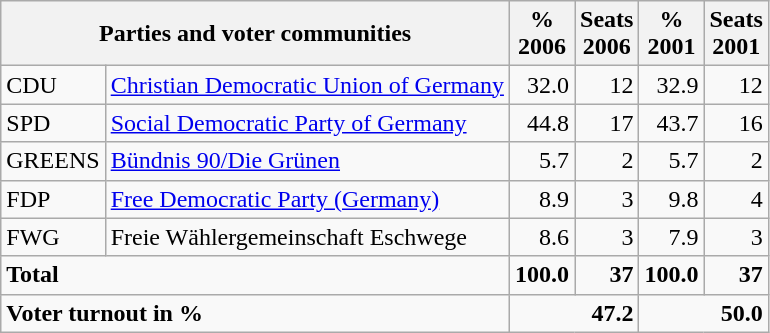<table class="wikitable">
<tr class="hintergrundfarbe5">
<th colspan="2">Parties and voter communities</th>
<th>%<br>2006</th>
<th>Seats<br>2006</th>
<th>%<br>2001</th>
<th>Seats<br>2001</th>
</tr>
<tr>
<td>CDU</td>
<td><a href='#'>Christian Democratic Union of Germany</a></td>
<td align="right">32.0</td>
<td align="right">12</td>
<td align="right">32.9</td>
<td align="right">12</td>
</tr>
<tr>
<td>SPD</td>
<td><a href='#'>Social Democratic Party of Germany</a></td>
<td align="right">44.8</td>
<td align="right">17</td>
<td align="right">43.7</td>
<td align="right">16</td>
</tr>
<tr>
<td>GREENS</td>
<td><a href='#'>Bündnis 90/Die Grünen</a></td>
<td align="right">5.7</td>
<td align="right">2</td>
<td align="right">5.7</td>
<td align="right">2</td>
</tr>
<tr>
<td>FDP</td>
<td><a href='#'>Free Democratic Party (Germany)</a></td>
<td align="right">8.9</td>
<td align="right">3</td>
<td align="right">9.8</td>
<td align="right">4</td>
</tr>
<tr>
<td>FWG</td>
<td>Freie Wählergemeinschaft Eschwege</td>
<td align="right">8.6</td>
<td align="right">3</td>
<td align="right">7.9</td>
<td align="right">3</td>
</tr>
<tr class="hintergrundfarbe5" style="font-weight:bold;">
<td colspan="2"><strong>Total</strong></td>
<td align="right">100.0</td>
<td align="right">37</td>
<td align="right">100.0</td>
<td align="right">37</td>
</tr>
<tr class="hintergrundfarbe5" style="font-weight:bold;">
<td colspan="2"><strong>Voter turnout in %</strong></td>
<td colspan="2" align="right">47.2</td>
<td colspan="2" align="right">50.0</td>
</tr>
</table>
